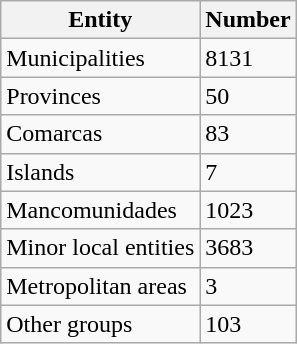<table class="wikitable">
<tr>
<th>Entity</th>
<th>Number</th>
</tr>
<tr>
<td>Municipalities</td>
<td>8131</td>
</tr>
<tr>
<td>Provinces</td>
<td>50</td>
</tr>
<tr>
<td>Comarcas</td>
<td>83</td>
</tr>
<tr>
<td>Islands</td>
<td>7</td>
</tr>
<tr>
<td>Mancomunidades</td>
<td>1023</td>
</tr>
<tr>
<td>Minor local entities</td>
<td>3683</td>
</tr>
<tr>
<td>Metropolitan areas</td>
<td>3</td>
</tr>
<tr>
<td>Other groups</td>
<td>103</td>
</tr>
</table>
